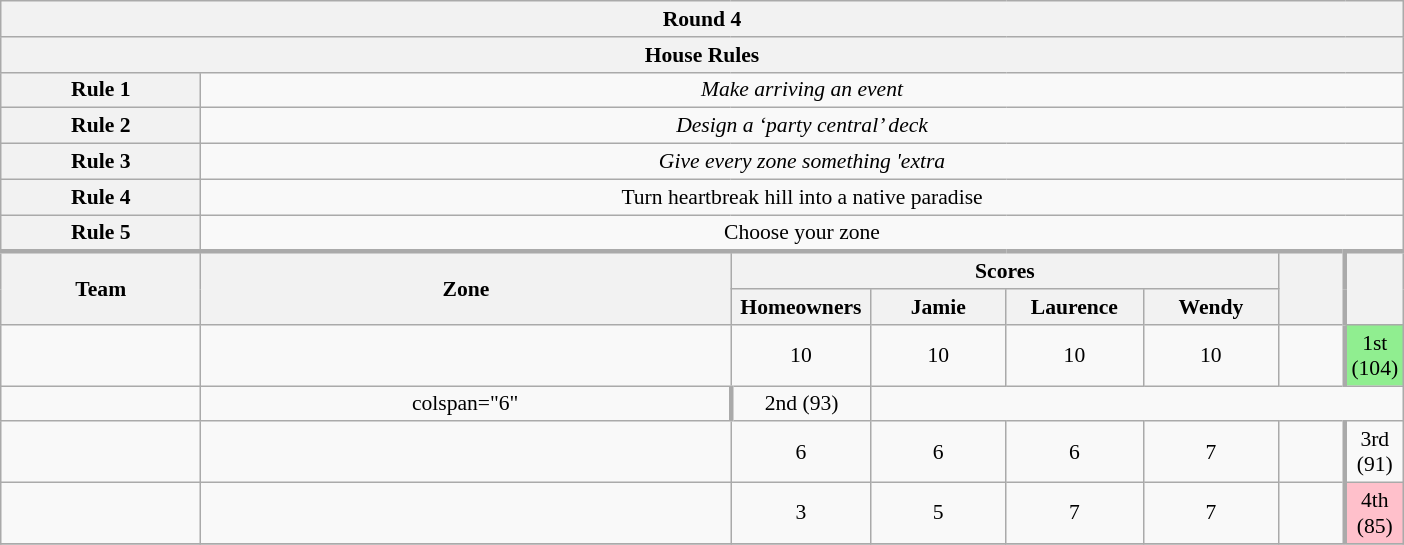<table class="wikitable plainrowheaders" style="text-align:center; font-size:90%; width:65em;">
<tr>
<th colspan="8" >Round 4</th>
</tr>
<tr>
<th colspan=8 style="width:15%;">House Rules</th>
</tr>
<tr>
<th>Rule 1</th>
<td colspan="8"><em>Make arriving an event</em></td>
</tr>
<tr>
<th>Rule 2</th>
<td colspan="8"><em>Design a ‘party central’ deck</em></td>
</tr>
<tr>
<th>Rule 3</th>
<td colspan="8"><em>Give every zone something 'extra<strong></td>
</tr>
<tr>
<th>Rule 4</th>
<td colspan="8"></em>Turn heartbreak hill into a native paradise<em></td>
</tr>
<tr>
<th>Rule 5</th>
<td colspan="8"></em>Choose your zone<em></td>
</tr>
<tr style="border-top:3px solid #aaa;">
<th rowspan="2">Team</th>
<th rowspan="2" style="width:40%;">Zone</th>
<th colspan="4" style="width:30%;">Scores</th>
<th rowspan="2" style="width:15%;"></th>
<th rowspan="2" style="width:15%; border-left:3px solid #aaa;"></th>
</tr>
<tr>
<th style="width:10%;">Homeowners</th>
<th style="width:10%;">Jamie</th>
<th style="width:10%;">Laurence</th>
<th style="width:10%;">Wendy</th>
</tr>
<tr>
<td style="width:15%;"></td>
<td></td>
<td>10</td>
<td>10</td>
<td>10</td>
<td>10</td>
<td></td>
<td style="border-left:3px solid #aaa;" bgcolor="lightgreen"></strong>1st (104)<strong></td>
</tr>
<tr>
<td style="width:15%;"></td>
<td>colspan="6" </td>
<td style="border-left:3px solid #aaa;"></strong>2nd (93)<strong></td>
</tr>
<tr>
<td style="width:15%;"></td>
<td></td>
<td>6</td>
<td>6</td>
<td>6</td>
<td>7</td>
<td></td>
<td style="border-left:3px solid #aaa;"></strong>3rd (91)<strong></td>
</tr>
<tr>
<td style="width:15%;"></td>
<td></td>
<td>3</td>
<td>5</td>
<td>7</td>
<td>7</td>
<td></td>
<td style="border-left:3px solid #aaa;" bgcolor="pink"></strong>4th (85)<strong></td>
</tr>
<tr>
</tr>
</table>
